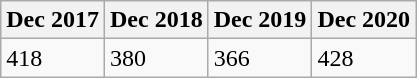<table class="wikitable">
<tr>
<th>Dec 2017</th>
<th>Dec 2018</th>
<th>Dec 2019</th>
<th>Dec 2020</th>
</tr>
<tr>
<td>418</td>
<td>380</td>
<td>366</td>
<td>428</td>
</tr>
</table>
